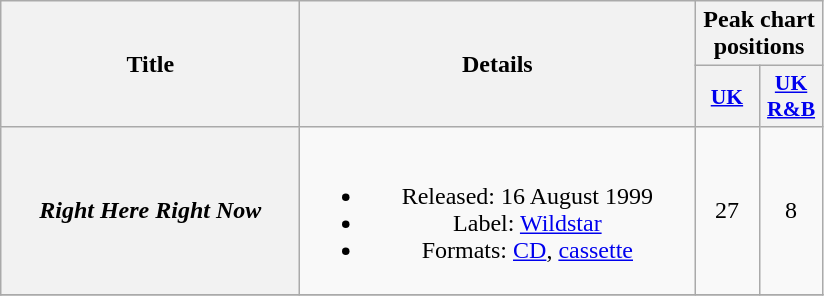<table class="wikitable plainrowheaders" style="text-align:center;">
<tr>
<th scope="col" rowspan="2" style="width:12em;">Title</th>
<th scope="col" rowspan="2" style="width:16em;">Details</th>
<th scope="col" colspan="2">Peak chart positions</th>
</tr>
<tr>
<th scope="col" style="width:2.5em;font-size:90%;"><a href='#'>UK</a><br></th>
<th scope="col" style="width:2.5em;font-size:90%;"><a href='#'>UK R&B</a><br></th>
</tr>
<tr>
<th scope="row"><em>Right Here Right Now</em></th>
<td><br><ul><li>Released: 16 August 1999</li><li>Label: <a href='#'>Wildstar</a></li><li>Formats: <a href='#'>CD</a>, <a href='#'>cassette</a></li></ul></td>
<td>27</td>
<td>8</td>
</tr>
<tr>
</tr>
</table>
